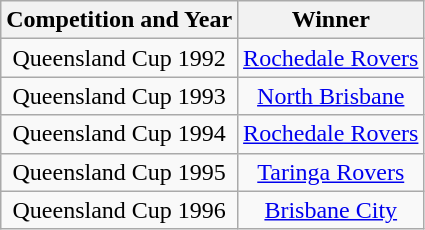<table class="wikitable" style="text-align:center">
<tr>
<th>Competition and Year</th>
<th>Winner</th>
</tr>
<tr>
<td>Queensland Cup 1992</td>
<td><a href='#'>Rochedale Rovers</a></td>
</tr>
<tr>
<td>Queensland Cup 1993</td>
<td><a href='#'>North Brisbane</a></td>
</tr>
<tr>
<td>Queensland Cup 1994</td>
<td><a href='#'>Rochedale Rovers</a></td>
</tr>
<tr>
<td>Queensland Cup 1995</td>
<td><a href='#'>Taringa Rovers</a></td>
</tr>
<tr>
<td>Queensland Cup 1996</td>
<td><a href='#'>Brisbane City</a></td>
</tr>
</table>
